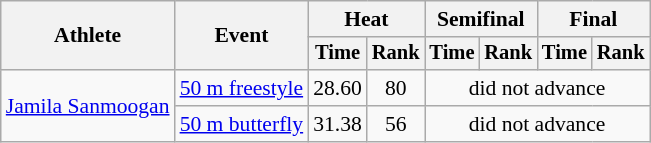<table class=wikitable style="font-size:90%">
<tr>
<th rowspan="2">Athlete</th>
<th rowspan="2">Event</th>
<th colspan="2">Heat</th>
<th colspan="2">Semifinal</th>
<th colspan="2">Final</th>
</tr>
<tr style="font-size:95%">
<th>Time</th>
<th>Rank</th>
<th>Time</th>
<th>Rank</th>
<th>Time</th>
<th>Rank</th>
</tr>
<tr align=center>
<td align=left rowspan=2><a href='#'>Jamila Sanmoogan</a></td>
<td align=left><a href='#'>50 m freestyle</a></td>
<td>28.60</td>
<td>80</td>
<td colspan=4>did not advance</td>
</tr>
<tr align=center>
<td align=left><a href='#'>50 m butterfly</a></td>
<td>31.38</td>
<td>56</td>
<td colspan=4>did not advance</td>
</tr>
</table>
